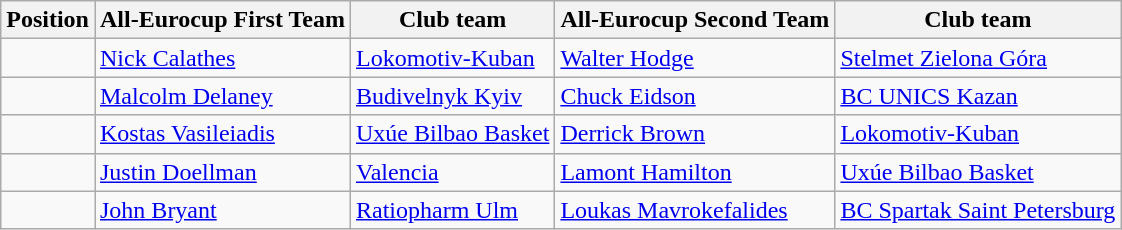<table | class="wikitable sortable">
<tr>
<th>Position</th>
<th>All-Eurocup First Team</th>
<th>Club team</th>
<th>All-Eurocup Second Team</th>
<th>Club team</th>
</tr>
<tr>
<td></td>
<td> <a href='#'>Nick Calathes</a></td>
<td> <a href='#'>Lokomotiv-Kuban</a></td>
<td> <a href='#'>Walter Hodge</a></td>
<td> <a href='#'>Stelmet Zielona Góra</a></td>
</tr>
<tr>
<td></td>
<td> <a href='#'>Malcolm Delaney</a></td>
<td> <a href='#'>Budivelnyk Kyiv</a></td>
<td> <a href='#'>Chuck Eidson</a></td>
<td> <a href='#'>BC UNICS Kazan</a></td>
</tr>
<tr>
<td></td>
<td> <a href='#'>Kostas Vasileiadis</a></td>
<td> <a href='#'>Uxúe Bilbao Basket</a></td>
<td> <a href='#'>Derrick Brown</a></td>
<td> <a href='#'>Lokomotiv-Kuban</a></td>
</tr>
<tr>
<td></td>
<td> <a href='#'>Justin Doellman</a></td>
<td> <a href='#'>Valencia</a></td>
<td> <a href='#'>Lamont Hamilton</a></td>
<td> <a href='#'>Uxúe Bilbao Basket</a></td>
</tr>
<tr>
<td></td>
<td> <a href='#'>John Bryant</a></td>
<td> <a href='#'>Ratiopharm Ulm</a></td>
<td> <a href='#'>Loukas Mavrokefalides</a></td>
<td> <a href='#'>BC Spartak Saint Petersburg</a></td>
</tr>
</table>
